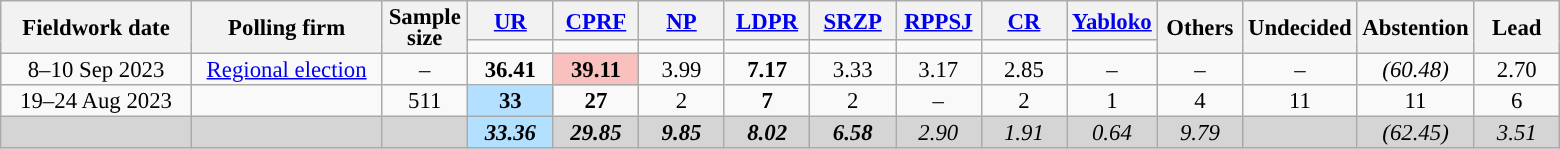<table class=wikitable style="font-size:95%; line-height:14px; text-align:center">
<tr>
<th style=width:120px; rowspan=2>Fieldwork date</th>
<th style=width:120px; rowspan=2>Polling firm</th>
<th style=width:50px; rowspan=2>Sample<br>size</th>
<th style="width:50px;"><a href='#'>UR</a></th>
<th style="width:50px;"><a href='#'>CPRF</a></th>
<th style="width:50px;"><a href='#'>NP</a></th>
<th style="width:50px;"><a href='#'>LDPR</a></th>
<th style="width:50px;"><a href='#'>SRZP</a></th>
<th style="width:50px;"><a href='#'>RPPSJ</a></th>
<th style="width:50px;"><a href='#'>CR</a></th>
<th style="width:50px;"><a href='#'>Yabloko</a></th>
<th style="width:50px;" rowspan=2>Others</th>
<th style="width:50px;" rowspan=2>Undecided</th>
<th style="width:50px;" rowspan=2>Abstention</th>
<th style="width:50px;" rowspan="2">Lead</th>
</tr>
<tr>
<td bgcolor=></td>
<td bgcolor=></td>
<td bgcolor=></td>
<td bgcolor=></td>
<td bgcolor=></td>
<td bgcolor=></td>
<td bgcolor=></td>
<td bgcolor=></td>
</tr>
<tr>
<td>8–10 Sep 2023</td>
<td><a href='#'>Regional election</a></td>
<td>–</td>
<td><strong>36.41</strong></td>
<td style="background:#F8C1BE"><strong>39.11</strong></td>
<td>3.99</td>
<td><strong>7.17</strong></td>
<td>3.33</td>
<td>3.17</td>
<td>2.85</td>
<td>–</td>
<td>–</td>
<td>–</td>
<td><em>(60.48)</em></td>
<td style="background:">2.70</td>
</tr>
<tr>
<td>19–24 Aug 2023</td>
<td></td>
<td>511</td>
<td style="background:#B3E0FF"><strong>33</strong></td>
<td><strong>27</strong></td>
<td>2</td>
<td><strong>7</strong></td>
<td>2</td>
<td>–</td>
<td>2</td>
<td>1</td>
<td>4</td>
<td>11</td>
<td>11</td>
<td style="background:">6</td>
</tr>
<tr style="background:#D5D5D5">
<td></td>
<td></td>
<td></td>
<td style="background:#B3E0FF"><strong><em>33.36</em></strong></td>
<td><strong><em>29.85</em></strong></td>
<td><strong><em>9.85</em></strong></td>
<td><strong><em>8.02</em></strong></td>
<td><strong><em>6.58</em></strong></td>
<td><em>2.90</em></td>
<td><em>1.91</em></td>
<td><em>0.64</em></td>
<td><em>9.79</em></td>
<td></td>
<td><em>(62.45)</em></td>
<td style="background:"><em>3.51</em></td>
</tr>
</table>
